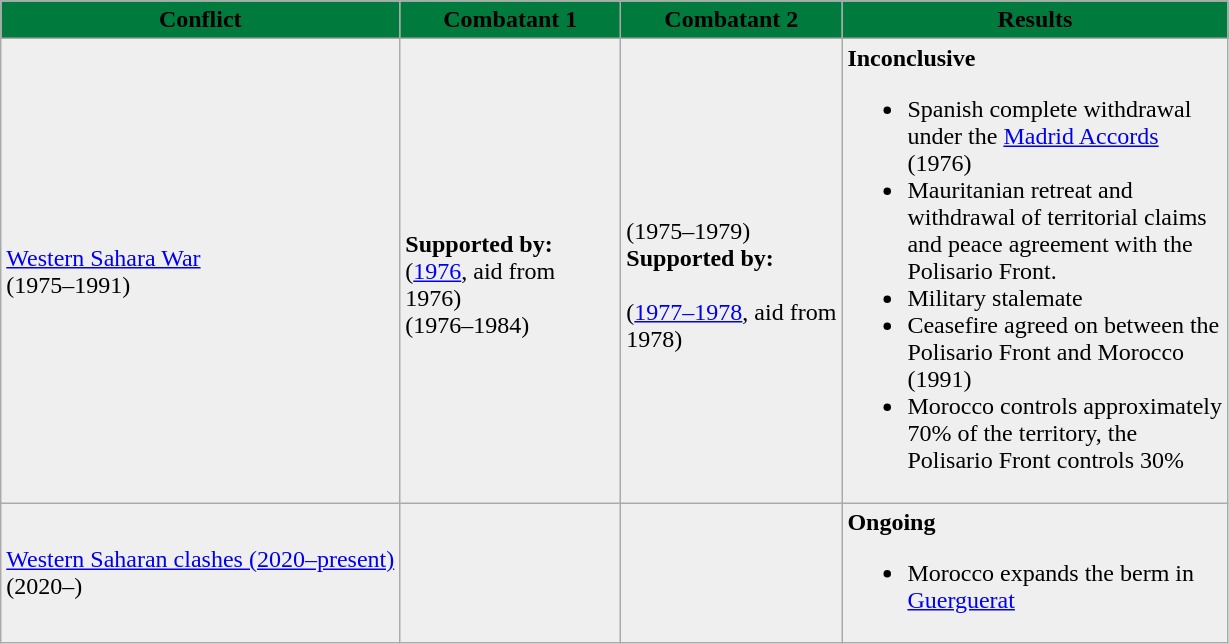<table class="wikitable">
<tr>
<th style="background:#007a3d" rowspan="1"><span>Conflict</span></th>
<th style="background:#007a3d" rowspan="1" width=140px><span>Combatant 1</span></th>
<th style="background:#007a3d" rowspan="1" width=140px><span>Combatant 2</span></th>
<th style="background:#007a3d" rowspan="1" width=250px><span>Results</span></th>
</tr>
<tr>
<td style="background:#efefef"><a href='#'>Western Sahara War</a><br>(1975–1991)</td>
<td style="background:#efefef"><strong></strong><br><strong>Supported by:</strong><br> (<a href='#'>1976</a>, aid from 1976)<br> (1976–1984)</td>
<td style="background:#efefef"><strong></strong><br> (1975–1979)<br><strong>Supported by:</strong><br><br> (<a href='#'>1977–1978</a>, aid from 1978)<br></td>
<td style="background:#efefef"><strong>Inconclusive</strong><br><ul><li>Spanish complete withdrawal under the <a href='#'>Madrid Accords</a> (1976)</li><li>Mauritanian retreat and withdrawal of territorial claims and peace agreement with the Polisario Front.</li><li>Military stalemate</li><li>Ceasefire agreed on between the Polisario Front and Morocco (1991)</li><li>Morocco controls approximately 70% of the territory, the Polisario Front controls 30%</li></ul></td>
</tr>
<tr>
<td style="background:#efefef"><a href='#'>Western Saharan clashes (2020–present)</a><br>(2020–)</td>
<td style="background:#efefef"></td>
<td style="background:#efefef"></td>
<td style="background:#efefef"><strong>Ongoing</strong><br><ul><li>Morocco expands the berm in <a href='#'>Guerguerat</a></li></ul></td>
</tr>
</table>
